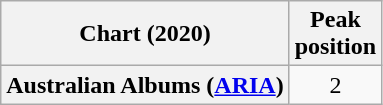<table class="wikitable plainrowheaders" style="text-align:center">
<tr>
<th scope="col">Chart (2020)</th>
<th scope="col">Peak<br>position</th>
</tr>
<tr>
<th scope="row">Australian Albums (<a href='#'>ARIA</a>)</th>
<td>2</td>
</tr>
</table>
